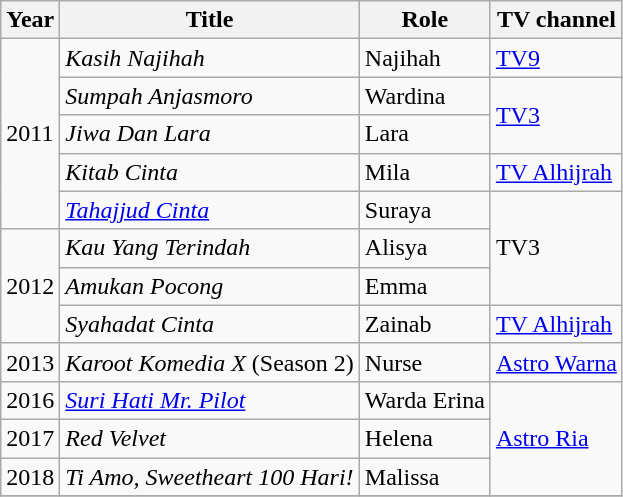<table class="wikitable">
<tr>
<th>Year</th>
<th>Title</th>
<th>Role</th>
<th>TV channel</th>
</tr>
<tr>
<td rowspan="5">2011</td>
<td><em>Kasih Najihah</em></td>
<td>Najihah</td>
<td><a href='#'>TV9</a></td>
</tr>
<tr>
<td><em>Sumpah Anjasmoro</em></td>
<td>Wardina</td>
<td rowspan="2"><a href='#'>TV3</a></td>
</tr>
<tr>
<td><em>Jiwa Dan Lara</em></td>
<td>Lara</td>
</tr>
<tr>
<td><em>Kitab Cinta</em></td>
<td>Mila</td>
<td><a href='#'>TV Alhijrah</a></td>
</tr>
<tr>
<td><em><a href='#'>Tahajjud Cinta</a></em></td>
<td>Suraya</td>
<td rowspan="3">TV3</td>
</tr>
<tr>
<td rowspan="3">2012</td>
<td><em>Kau Yang Terindah</em></td>
<td>Alisya</td>
</tr>
<tr>
<td><em>Amukan Pocong</em></td>
<td>Emma</td>
</tr>
<tr>
<td><em>Syahadat Cinta</em></td>
<td>Zainab</td>
<td><a href='#'>TV Alhijrah</a></td>
</tr>
<tr>
<td>2013</td>
<td><em>Karoot Komedia X</em> (Season 2)</td>
<td>Nurse</td>
<td><a href='#'>Astro Warna</a></td>
</tr>
<tr>
<td>2016</td>
<td><em><a href='#'>Suri Hati Mr. Pilot</a></em></td>
<td>Warda Erina</td>
<td rowspan="3"><a href='#'>Astro Ria</a></td>
</tr>
<tr>
<td>2017</td>
<td><em>Red Velvet</em></td>
<td>Helena</td>
</tr>
<tr>
<td>2018</td>
<td><em>Ti Amo, Sweetheart 100 Hari!</em></td>
<td>Malissa</td>
</tr>
<tr>
</tr>
</table>
